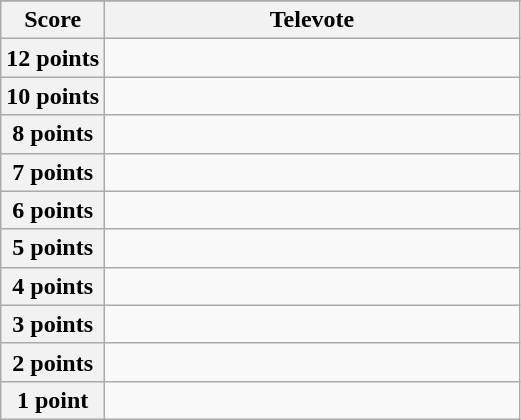<table class="wikitable">
<tr>
</tr>
<tr>
<th scope="col" width="20%">Score</th>
<th scope="col" width="80%">Televote</th>
</tr>
<tr>
<th scope="row">12 points</th>
<td></td>
</tr>
<tr>
<th scope="row">10 points</th>
<td></td>
</tr>
<tr>
<th scope="row">8 points</th>
<td></td>
</tr>
<tr>
<th scope="row">7 points</th>
<td></td>
</tr>
<tr>
<th scope="row">6 points</th>
<td></td>
</tr>
<tr>
<th scope="row">5 points</th>
<td></td>
</tr>
<tr>
<th scope="row">4 points</th>
<td></td>
</tr>
<tr>
<th scope="row">3 points</th>
<td></td>
</tr>
<tr>
<th scope="row">2 points</th>
<td></td>
</tr>
<tr>
<th scope="row">1 point</th>
<td></td>
</tr>
</table>
